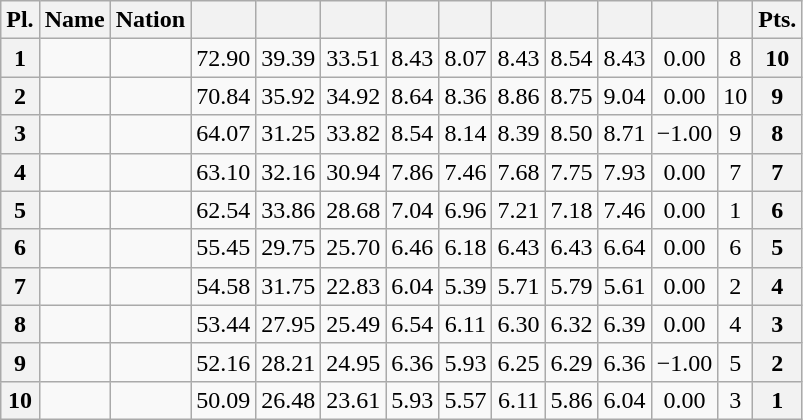<table class="wikitable sortable" style="text-align:center">
<tr>
<th>Pl.</th>
<th>Name</th>
<th>Nation</th>
<th></th>
<th></th>
<th></th>
<th></th>
<th></th>
<th></th>
<th></th>
<th></th>
<th></th>
<th></th>
<th>Pts.</th>
</tr>
<tr>
<th>1</th>
<td align=left></td>
<td align=left></td>
<td>72.90</td>
<td>39.39</td>
<td>33.51</td>
<td>8.43</td>
<td>8.07</td>
<td>8.43</td>
<td>8.54</td>
<td>8.43</td>
<td>0.00</td>
<td>8</td>
<th>10</th>
</tr>
<tr>
<th>2</th>
<td align=left></td>
<td align=left></td>
<td>70.84</td>
<td>35.92</td>
<td>34.92</td>
<td>8.64</td>
<td>8.36</td>
<td>8.86</td>
<td>8.75</td>
<td>9.04</td>
<td>0.00</td>
<td>10</td>
<th>9</th>
</tr>
<tr>
<th>3</th>
<td align=left></td>
<td align=left></td>
<td>64.07</td>
<td>31.25</td>
<td>33.82</td>
<td>8.54</td>
<td>8.14</td>
<td>8.39</td>
<td>8.50</td>
<td>8.71</td>
<td>−1.00</td>
<td>9</td>
<th>8</th>
</tr>
<tr>
<th>4</th>
<td align=left></td>
<td align=left></td>
<td>63.10</td>
<td>32.16</td>
<td>30.94</td>
<td>7.86</td>
<td>7.46</td>
<td>7.68</td>
<td>7.75</td>
<td>7.93</td>
<td>0.00</td>
<td>7</td>
<th>7</th>
</tr>
<tr>
<th>5</th>
<td align=left></td>
<td align=left></td>
<td>62.54</td>
<td>33.86</td>
<td>28.68</td>
<td>7.04</td>
<td>6.96</td>
<td>7.21</td>
<td>7.18</td>
<td>7.46</td>
<td>0.00</td>
<td>1</td>
<th>6</th>
</tr>
<tr>
<th>6</th>
<td align=left></td>
<td align=left></td>
<td>55.45</td>
<td>29.75</td>
<td>25.70</td>
<td>6.46</td>
<td>6.18</td>
<td>6.43</td>
<td>6.43</td>
<td>6.64</td>
<td>0.00</td>
<td>6</td>
<th>5</th>
</tr>
<tr>
<th>7</th>
<td align=left></td>
<td align=left></td>
<td>54.58</td>
<td>31.75</td>
<td>22.83</td>
<td>6.04</td>
<td>5.39</td>
<td>5.71</td>
<td>5.79</td>
<td>5.61</td>
<td>0.00</td>
<td>2</td>
<th>4</th>
</tr>
<tr>
<th>8</th>
<td align=left></td>
<td align=left></td>
<td>53.44</td>
<td>27.95</td>
<td>25.49</td>
<td>6.54</td>
<td>6.11</td>
<td>6.30</td>
<td>6.32</td>
<td>6.39</td>
<td>0.00</td>
<td>4</td>
<th>3</th>
</tr>
<tr>
<th>9</th>
<td align=left></td>
<td align=left></td>
<td>52.16</td>
<td>28.21</td>
<td>24.95</td>
<td>6.36</td>
<td>5.93</td>
<td>6.25</td>
<td>6.29</td>
<td>6.36</td>
<td>−1.00</td>
<td>5</td>
<th>2</th>
</tr>
<tr>
<th>10</th>
<td align=left></td>
<td align=left></td>
<td>50.09</td>
<td>26.48</td>
<td>23.61</td>
<td>5.93</td>
<td>5.57</td>
<td>6.11</td>
<td>5.86</td>
<td>6.04</td>
<td>0.00</td>
<td>3</td>
<th>1</th>
</tr>
</table>
